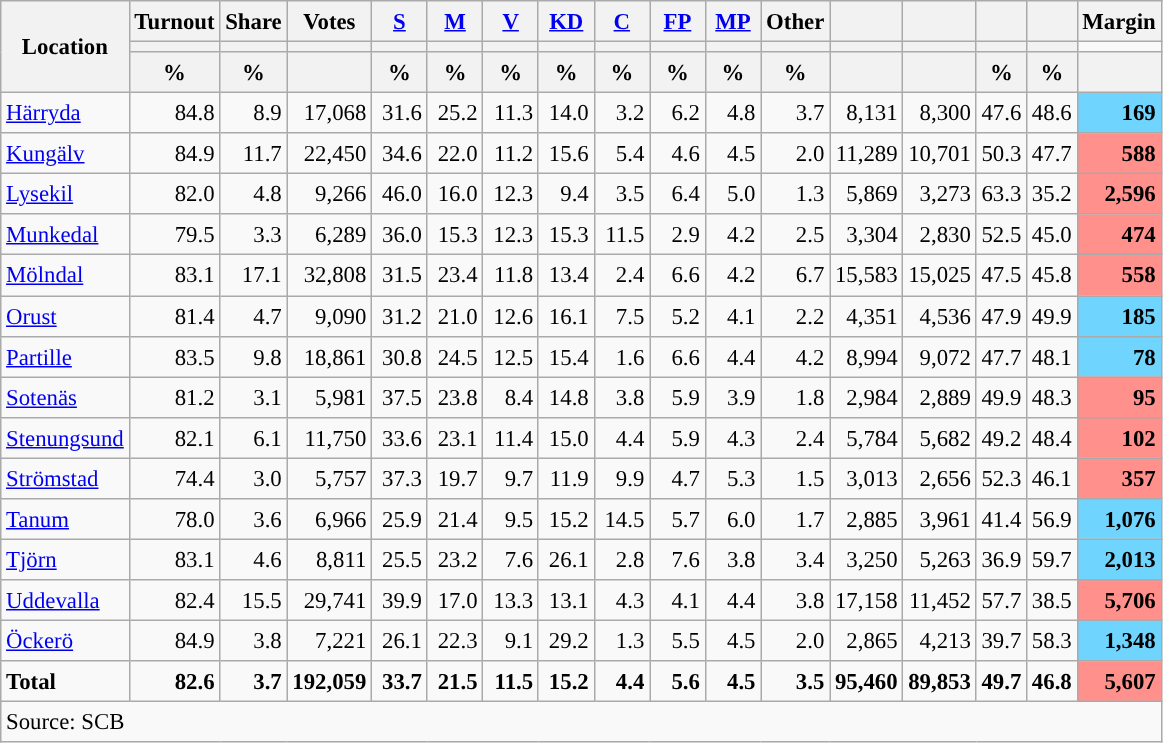<table class="wikitable sortable" style="text-align:right; font-size:95%; line-height:20px;">
<tr>
<th rowspan="3">Location</th>
<th>Turnout</th>
<th>Share</th>
<th>Votes</th>
<th width="30px" class="unsortable"><a href='#'>S</a></th>
<th width="30px" class="unsortable"><a href='#'>M</a></th>
<th width="30px" class="unsortable"><a href='#'>V</a></th>
<th width="30px" class="unsortable"><a href='#'>KD</a></th>
<th width="30px" class="unsortable"><a href='#'>C</a></th>
<th width="30px" class="unsortable"><a href='#'>FP</a></th>
<th width="30px" class="unsortable"><a href='#'>MP</a></th>
<th width="30px" class="unsortable">Other</th>
<th></th>
<th></th>
<th></th>
<th></th>
<th>Margin</th>
</tr>
<tr>
<th></th>
<th></th>
<th></th>
<th style="background:"></th>
<th style="background:"></th>
<th style="background:"></th>
<th style="background:"></th>
<th style="background:"></th>
<th style="background:"></th>
<th style="background:"></th>
<th style="background:"></th>
<th style="background:"></th>
<th style="background:"></th>
<th style="background:"></th>
<th style="background:"></th>
</tr>
<tr>
<th data-sort-type="number">%</th>
<th data-sort-type="number">%</th>
<th></th>
<th data-sort-type="number">%</th>
<th data-sort-type="number">%</th>
<th data-sort-type="number">%</th>
<th data-sort-type="number">%</th>
<th data-sort-type="number">%</th>
<th data-sort-type="number">%</th>
<th data-sort-type="number">%</th>
<th data-sort-type="number">%</th>
<th data-sort-type="number"></th>
<th data-sort-type="number"></th>
<th data-sort-type="number">%</th>
<th data-sort-type="number">%</th>
<th data-sort-type="number"></th>
</tr>
<tr>
<td align=left><a href='#'>Härryda</a></td>
<td>84.8</td>
<td>8.9</td>
<td>17,068</td>
<td>31.6</td>
<td>25.2</td>
<td>11.3</td>
<td>14.0</td>
<td>3.2</td>
<td>6.2</td>
<td>4.8</td>
<td>3.7</td>
<td>8,131</td>
<td>8,300</td>
<td>47.6</td>
<td>48.6</td>
<td bgcolor=#6fd5fe><strong>169</strong></td>
</tr>
<tr>
<td align=left><a href='#'>Kungälv</a></td>
<td>84.9</td>
<td>11.7</td>
<td>22,450</td>
<td>34.6</td>
<td>22.0</td>
<td>11.2</td>
<td>15.6</td>
<td>5.4</td>
<td>4.6</td>
<td>4.5</td>
<td>2.0</td>
<td>11,289</td>
<td>10,701</td>
<td>50.3</td>
<td>47.7</td>
<td bgcolor=#ff908c><strong>588</strong></td>
</tr>
<tr>
<td align=left><a href='#'>Lysekil</a></td>
<td>82.0</td>
<td>4.8</td>
<td>9,266</td>
<td>46.0</td>
<td>16.0</td>
<td>12.3</td>
<td>9.4</td>
<td>3.5</td>
<td>6.4</td>
<td>5.0</td>
<td>1.3</td>
<td>5,869</td>
<td>3,273</td>
<td>63.3</td>
<td>35.2</td>
<td bgcolor=#ff908c><strong>2,596</strong></td>
</tr>
<tr>
<td align=left><a href='#'>Munkedal</a></td>
<td>79.5</td>
<td>3.3</td>
<td>6,289</td>
<td>36.0</td>
<td>15.3</td>
<td>12.3</td>
<td>15.3</td>
<td>11.5</td>
<td>2.9</td>
<td>4.2</td>
<td>2.5</td>
<td>3,304</td>
<td>2,830</td>
<td>52.5</td>
<td>45.0</td>
<td bgcolor=#ff908c><strong>474</strong></td>
</tr>
<tr>
<td align=left><a href='#'>Mölndal</a></td>
<td>83.1</td>
<td>17.1</td>
<td>32,808</td>
<td>31.5</td>
<td>23.4</td>
<td>11.8</td>
<td>13.4</td>
<td>2.4</td>
<td>6.6</td>
<td>4.2</td>
<td>6.7</td>
<td>15,583</td>
<td>15,025</td>
<td>47.5</td>
<td>45.8</td>
<td bgcolor=#ff908c><strong>558</strong></td>
</tr>
<tr>
<td align=left><a href='#'>Orust</a></td>
<td>81.4</td>
<td>4.7</td>
<td>9,090</td>
<td>31.2</td>
<td>21.0</td>
<td>12.6</td>
<td>16.1</td>
<td>7.5</td>
<td>5.2</td>
<td>4.1</td>
<td>2.2</td>
<td>4,351</td>
<td>4,536</td>
<td>47.9</td>
<td>49.9</td>
<td bgcolor=#6fd5fe><strong>185</strong></td>
</tr>
<tr>
<td align=left><a href='#'>Partille</a></td>
<td>83.5</td>
<td>9.8</td>
<td>18,861</td>
<td>30.8</td>
<td>24.5</td>
<td>12.5</td>
<td>15.4</td>
<td>1.6</td>
<td>6.6</td>
<td>4.4</td>
<td>4.2</td>
<td>8,994</td>
<td>9,072</td>
<td>47.7</td>
<td>48.1</td>
<td bgcolor=#6fd5fe><strong>78</strong></td>
</tr>
<tr>
<td align=left><a href='#'>Sotenäs</a></td>
<td>81.2</td>
<td>3.1</td>
<td>5,981</td>
<td>37.5</td>
<td>23.8</td>
<td>8.4</td>
<td>14.8</td>
<td>3.8</td>
<td>5.9</td>
<td>3.9</td>
<td>1.8</td>
<td>2,984</td>
<td>2,889</td>
<td>49.9</td>
<td>48.3</td>
<td bgcolor=#ff908c><strong>95</strong></td>
</tr>
<tr>
<td align=left><a href='#'>Stenungsund</a></td>
<td>82.1</td>
<td>6.1</td>
<td>11,750</td>
<td>33.6</td>
<td>23.1</td>
<td>11.4</td>
<td>15.0</td>
<td>4.4</td>
<td>5.9</td>
<td>4.3</td>
<td>2.4</td>
<td>5,784</td>
<td>5,682</td>
<td>49.2</td>
<td>48.4</td>
<td bgcolor=#ff908c><strong>102</strong></td>
</tr>
<tr>
<td align=left><a href='#'>Strömstad</a></td>
<td>74.4</td>
<td>3.0</td>
<td>5,757</td>
<td>37.3</td>
<td>19.7</td>
<td>9.7</td>
<td>11.9</td>
<td>9.9</td>
<td>4.7</td>
<td>5.3</td>
<td>1.5</td>
<td>3,013</td>
<td>2,656</td>
<td>52.3</td>
<td>46.1</td>
<td bgcolor=#ff908c><strong>357</strong></td>
</tr>
<tr>
<td align=left><a href='#'>Tanum</a></td>
<td>78.0</td>
<td>3.6</td>
<td>6,966</td>
<td>25.9</td>
<td>21.4</td>
<td>9.5</td>
<td>15.2</td>
<td>14.5</td>
<td>5.7</td>
<td>6.0</td>
<td>1.7</td>
<td>2,885</td>
<td>3,961</td>
<td>41.4</td>
<td>56.9</td>
<td bgcolor=#6fd5fe><strong>1,076</strong></td>
</tr>
<tr>
<td align=left><a href='#'>Tjörn</a></td>
<td>83.1</td>
<td>4.6</td>
<td>8,811</td>
<td>25.5</td>
<td>23.2</td>
<td>7.6</td>
<td>26.1</td>
<td>2.8</td>
<td>7.6</td>
<td>3.8</td>
<td>3.4</td>
<td>3,250</td>
<td>5,263</td>
<td>36.9</td>
<td>59.7</td>
<td bgcolor=#6fd5fe><strong>2,013</strong></td>
</tr>
<tr>
<td align=left><a href='#'>Uddevalla</a></td>
<td>82.4</td>
<td>15.5</td>
<td>29,741</td>
<td>39.9</td>
<td>17.0</td>
<td>13.3</td>
<td>13.1</td>
<td>4.3</td>
<td>4.1</td>
<td>4.4</td>
<td>3.8</td>
<td>17,158</td>
<td>11,452</td>
<td>57.7</td>
<td>38.5</td>
<td bgcolor=#ff908c><strong>5,706</strong></td>
</tr>
<tr>
<td align=left><a href='#'>Öckerö</a></td>
<td>84.9</td>
<td>3.8</td>
<td>7,221</td>
<td>26.1</td>
<td>22.3</td>
<td>9.1</td>
<td>29.2</td>
<td>1.3</td>
<td>5.5</td>
<td>4.5</td>
<td>2.0</td>
<td>2,865</td>
<td>4,213</td>
<td>39.7</td>
<td>58.3</td>
<td bgcolor=#6fd5fe><strong>1,348</strong></td>
</tr>
<tr>
<td align=left><strong>Total</strong></td>
<td><strong>82.6</strong></td>
<td><strong>3.7</strong></td>
<td><strong>192,059</strong></td>
<td><strong>33.7</strong></td>
<td><strong>21.5</strong></td>
<td><strong>11.5</strong></td>
<td><strong>15.2</strong></td>
<td><strong>4.4</strong></td>
<td><strong>5.6</strong></td>
<td><strong>4.5</strong></td>
<td><strong>3.5</strong></td>
<td><strong>95,460</strong></td>
<td><strong>89,853</strong></td>
<td><strong>49.7</strong></td>
<td><strong>46.8</strong></td>
<td bgcolor=#ff908c><strong>5,607</strong></td>
</tr>
<tr>
<td align=left colspan=17>Source: SCB </td>
</tr>
</table>
